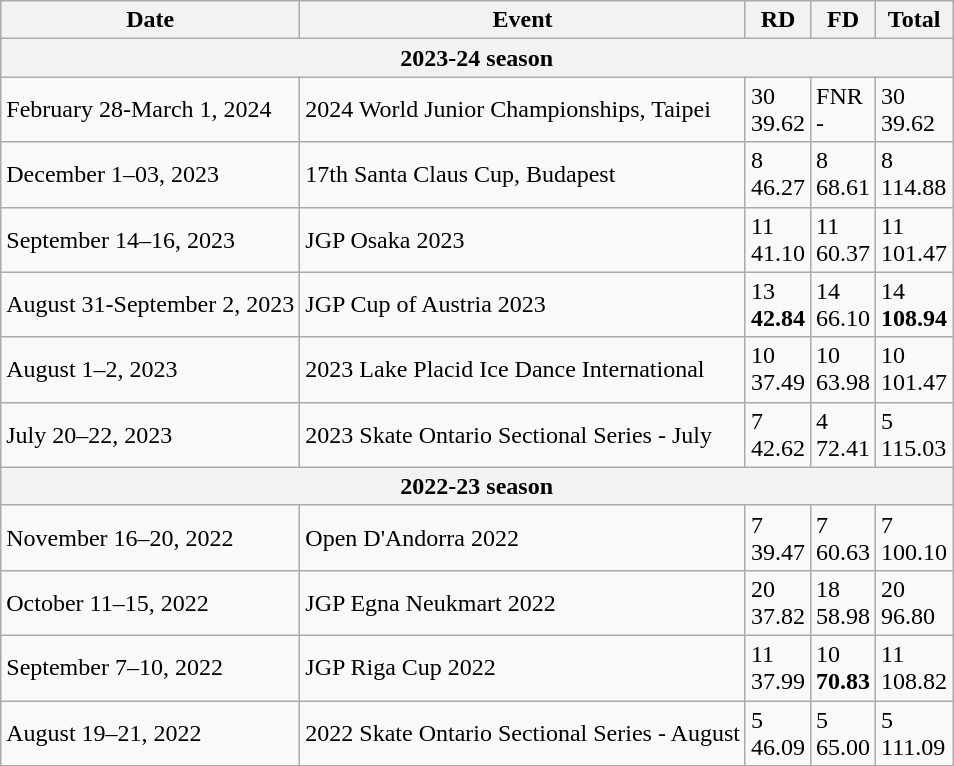<table class="wikitable">
<tr>
<th>Date</th>
<th>Event</th>
<th>RD</th>
<th>FD</th>
<th>Total</th>
</tr>
<tr>
<th colspan="5"><strong>2023-24 season</strong></th>
</tr>
<tr>
<td>February 28-March 1, 2024</td>
<td>2024 World Junior Championships, Taipei</td>
<td>30<br>39.62</td>
<td>FNR<br>-</td>
<td>30<br>39.62</td>
</tr>
<tr>
<td>December 1–03, 2023</td>
<td>17th Santa Claus Cup, Budapest</td>
<td>8<br>46.27</td>
<td>8<br>68.61</td>
<td>8<br>114.88</td>
</tr>
<tr>
<td>September 14–16, 2023</td>
<td>JGP Osaka 2023</td>
<td>11<br>41.10</td>
<td>11<br>60.37</td>
<td>11<br>101.47</td>
</tr>
<tr>
<td>August 31-September 2, 2023</td>
<td>JGP Cup of Austria 2023</td>
<td>13<br><strong>42.84</strong></td>
<td>14<br>66.10</td>
<td>14<br><strong>108.94</strong></td>
</tr>
<tr>
<td>August 1–2, 2023</td>
<td>2023 Lake Placid Ice Dance International</td>
<td>10<br>37.49</td>
<td>10<br>63.98</td>
<td>10<br>101.47</td>
</tr>
<tr>
<td>July 20–22, 2023</td>
<td>2023 Skate Ontario Sectional Series - July</td>
<td>7<br>42.62</td>
<td>4<br>72.41</td>
<td>5<br>115.03</td>
</tr>
<tr>
<th colspan="5"><strong>2022-23 season</strong></th>
</tr>
<tr>
<td>November 16–20, 2022</td>
<td>Open D'Andorra 2022</td>
<td>7<br>39.47</td>
<td>7<br>60.63</td>
<td>7<br>100.10</td>
</tr>
<tr>
<td>October 11–15, 2022</td>
<td>JGP Egna Neukmart 2022</td>
<td>20<br>37.82</td>
<td>18<br>58.98</td>
<td>20<br>96.80</td>
</tr>
<tr>
<td>September 7–10, 2022</td>
<td>JGP Riga Cup 2022</td>
<td>11<br>37.99</td>
<td>10<br><strong>70.83</strong></td>
<td>11<br>108.82</td>
</tr>
<tr>
<td>August 19–21, 2022</td>
<td>2022 Skate Ontario Sectional Series - August</td>
<td>5<br>46.09</td>
<td>5<br>65.00</td>
<td>5<br>111.09</td>
</tr>
</table>
